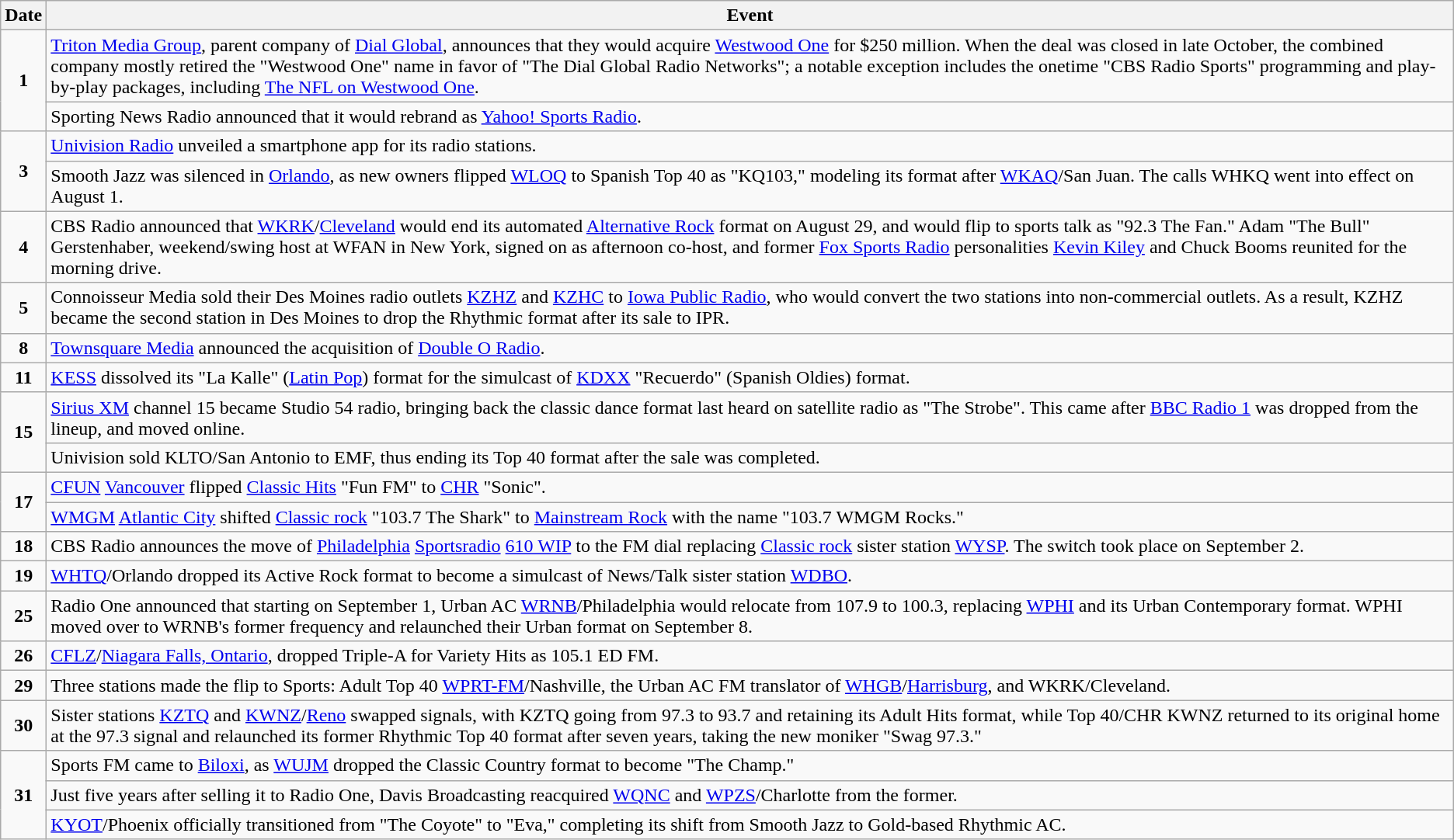<table class="wikitable">
<tr>
<th>Date</th>
<th>Event</th>
</tr>
<tr>
<td style="text-align:center;" rowspan="2"><strong>1</strong></td>
<td><a href='#'>Triton Media Group</a>, parent company of <a href='#'>Dial Global</a>, announces that they would acquire <a href='#'>Westwood One</a> for $250 million. When the deal was closed in late October, the combined company mostly retired the "Westwood One" name in favor of "The Dial Global Radio Networks"; a notable exception includes the onetime "CBS Radio Sports" programming and play-by-play packages, including <a href='#'>The NFL on Westwood One</a>.</td>
</tr>
<tr>
<td>Sporting News Radio announced that it would rebrand as <a href='#'>Yahoo! Sports Radio</a>.</td>
</tr>
<tr>
<td style="text-align:center;" rowspan="2"><strong>3</strong></td>
<td><a href='#'>Univision Radio</a> unveiled a smartphone app for its radio stations.</td>
</tr>
<tr>
<td>Smooth Jazz was silenced in <a href='#'>Orlando</a>, as new owners flipped <a href='#'>WLOQ</a> to Spanish Top 40 as "KQ103," modeling its format after <a href='#'>WKAQ</a>/San Juan. The calls WHKQ went into effect on August 1.</td>
</tr>
<tr>
<td style="text-align:center;"><strong>4</strong></td>
<td>CBS Radio announced that <a href='#'>WKRK</a>/<a href='#'>Cleveland</a> would end its automated <a href='#'>Alternative Rock</a> format on August 29, and would flip to sports talk as "92.3 The Fan." Adam "The Bull" Gerstenhaber, weekend/swing host at WFAN in New York, signed on as afternoon co-host, and former <a href='#'>Fox Sports Radio</a> personalities <a href='#'>Kevin Kiley</a> and Chuck Booms reunited for the morning drive.</td>
</tr>
<tr>
<td style="text-align:center;"><strong>5</strong></td>
<td>Connoisseur Media sold their Des Moines radio outlets <a href='#'>KZHZ</a> and <a href='#'>KZHC</a> to <a href='#'>Iowa Public Radio</a>, who would convert the two stations into non-commercial outlets. As a result, KZHZ became the second station in Des Moines to drop the Rhythmic format after its sale to IPR.</td>
</tr>
<tr>
<td style="text-align:center;"><strong>8</strong></td>
<td><a href='#'>Townsquare Media</a> announced the acquisition of <a href='#'>Double O Radio</a>.</td>
</tr>
<tr>
<td style="text-align:center;"><strong>11</strong></td>
<td><a href='#'>KESS</a> dissolved its "La Kalle" (<a href='#'>Latin Pop</a>) format for the simulcast of <a href='#'>KDXX</a> "Recuerdo" (Spanish Oldies) format.</td>
</tr>
<tr>
<td style="text-align:center;" rowspan="2"><strong>15</strong></td>
<td><a href='#'>Sirius XM</a> channel 15 became Studio 54 radio, bringing back the classic dance format last heard on satellite radio as "The Strobe". This came after <a href='#'>BBC Radio 1</a> was dropped from the lineup, and moved online.</td>
</tr>
<tr>
<td>Univision sold KLTO/San Antonio to EMF, thus ending its Top 40 format after the sale was completed.</td>
</tr>
<tr>
<td style="text-align:center;" rowspan="2"><strong>17</strong></td>
<td><a href='#'>CFUN</a> <a href='#'>Vancouver</a> flipped <a href='#'>Classic Hits</a> "Fun FM" to <a href='#'>CHR</a> "Sonic".</td>
</tr>
<tr>
<td><a href='#'>WMGM</a> <a href='#'>Atlantic City</a> shifted <a href='#'>Classic rock</a> "103.7 The Shark" to <a href='#'>Mainstream Rock</a> with the name "103.7 WMGM Rocks."</td>
</tr>
<tr>
<td style="text-align:center;"><strong>18</strong></td>
<td>CBS Radio announces the move of <a href='#'>Philadelphia</a> <a href='#'>Sportsradio</a> <a href='#'>610 WIP</a> to the FM dial replacing <a href='#'>Classic rock</a> sister station <a href='#'>WYSP</a>. The switch took place on September 2.</td>
</tr>
<tr>
<td style="text-align:center;"><strong>19</strong></td>
<td><a href='#'>WHTQ</a>/Orlando dropped its Active Rock format to become a simulcast of News/Talk sister station <a href='#'>WDBO</a>.</td>
</tr>
<tr>
<td style="text-align:center;"><strong>25</strong></td>
<td>Radio One announced that starting on September 1, Urban AC <a href='#'>WRNB</a>/Philadelphia would relocate from 107.9 to 100.3, replacing <a href='#'>WPHI</a> and its Urban Contemporary format. WPHI moved over to WRNB's former frequency and relaunched their Urban format on September 8.</td>
</tr>
<tr>
<td style="text-align:center;"><strong>26</strong></td>
<td><a href='#'>CFLZ</a>/<a href='#'>Niagara Falls, Ontario</a>, dropped Triple-A for Variety Hits as 105.1 ED FM.</td>
</tr>
<tr>
<td style="text-align:center;"><strong>29</strong></td>
<td>Three stations made the flip to Sports: Adult Top 40 <a href='#'>WPRT-FM</a>/Nashville, the Urban AC FM translator of <a href='#'>WHGB</a>/<a href='#'>Harrisburg</a>, and WKRK/Cleveland.</td>
</tr>
<tr>
<td style="text-align:center;"><strong>30</strong></td>
<td>Sister stations <a href='#'>KZTQ</a> and <a href='#'>KWNZ</a>/<a href='#'>Reno</a> swapped signals, with KZTQ going from 97.3 to 93.7 and retaining its Adult Hits format, while Top 40/CHR KWNZ returned to its original home at the 97.3 signal and relaunched its former Rhythmic Top 40 format after seven years, taking the new moniker "Swag 97.3."</td>
</tr>
<tr>
<td style="text-align:center;" rowspan="3"><strong>31</strong></td>
<td>Sports FM came to <a href='#'>Biloxi</a>, as <a href='#'>WUJM</a> dropped the Classic Country format to become "The Champ."</td>
</tr>
<tr>
<td>Just five years after selling it to Radio One, Davis Broadcasting reacquired <a href='#'>WQNC</a> and <a href='#'>WPZS</a>/Charlotte from the former.</td>
</tr>
<tr>
<td><a href='#'>KYOT</a>/Phoenix officially transitioned from "The Coyote" to "Eva," completing its shift from Smooth Jazz to Gold-based Rhythmic AC.</td>
</tr>
</table>
